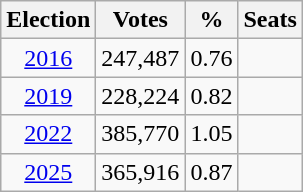<table class="wikitable" style="text-align:center">
<tr>
<th>Election</th>
<th>Votes</th>
<th>%</th>
<th>Seats</th>
</tr>
<tr>
<td><a href='#'>2016</a></td>
<td>247,487</td>
<td>0.76</td>
<td></td>
</tr>
<tr>
<td><a href='#'>2019</a></td>
<td>228,224</td>
<td>0.82</td>
<td></td>
</tr>
<tr>
<td><a href='#'>2022</a></td>
<td>385,770</td>
<td>1.05</td>
<td></td>
</tr>
<tr>
<td><a href='#'>2025</a></td>
<td>365,916</td>
<td>0.87</td>
<td></td>
</tr>
</table>
